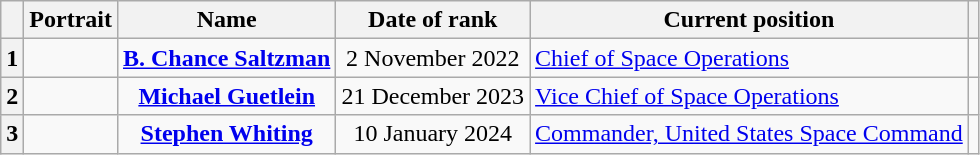<table class="wikitable" style="text-align: center;">
<tr>
<th></th>
<th>Portrait</th>
<th>Name</th>
<th>Date of rank</th>
<th>Current position</th>
<th></th>
</tr>
<tr>
<th>1</th>
<td></td>
<td><strong><a href='#'>B. Chance Saltzman</a></strong></td>
<td>2 November 2022</td>
<td align ="left"><a href='#'>Chief of Space Operations</a></td>
<td></td>
</tr>
<tr>
<th>2</th>
<td></td>
<td><strong><a href='#'>Michael Guetlein</a></strong></td>
<td>21 December 2023</td>
<td align ="left"><a href='#'>Vice Chief of Space Operations</a></td>
<td></td>
</tr>
<tr>
<th>3</th>
<td></td>
<td><strong><a href='#'>Stephen Whiting</a></strong></td>
<td>10 January 2024</td>
<td align ="left"><a href='#'>Commander, United States Space Command</a></td>
<td></td>
</tr>
</table>
